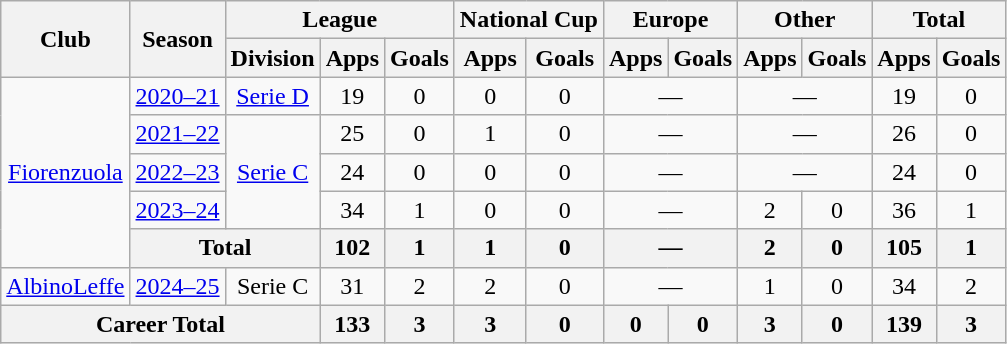<table class=wikitable style=text-align:center>
<tr>
<th rowspan=2>Club</th>
<th rowspan=2>Season</th>
<th colspan=3>League</th>
<th colspan=2>National Cup</th>
<th colspan=2>Europe</th>
<th colspan=2>Other</th>
<th colspan=2>Total</th>
</tr>
<tr>
<th>Division</th>
<th>Apps</th>
<th>Goals</th>
<th>Apps</th>
<th>Goals</th>
<th>Apps</th>
<th>Goals</th>
<th>Apps</th>
<th>Goals</th>
<th>Apps</th>
<th>Goals</th>
</tr>
<tr>
<td rowspan="5"><a href='#'>Fiorenzuola</a></td>
<td><a href='#'>2020–21</a></td>
<td><a href='#'>Serie D</a></td>
<td>19</td>
<td>0</td>
<td>0</td>
<td>0</td>
<td colspan="2">—</td>
<td colspan="2">—</td>
<td>19</td>
<td>0</td>
</tr>
<tr>
<td><a href='#'>2021–22</a></td>
<td rowspan="3"><a href='#'>Serie C</a></td>
<td>25</td>
<td>0</td>
<td>1</td>
<td>0</td>
<td colspan="2">—</td>
<td colspan="2">—</td>
<td>26</td>
<td>0</td>
</tr>
<tr>
<td><a href='#'>2022–23</a></td>
<td>24</td>
<td>0</td>
<td>0</td>
<td>0</td>
<td colspan="2">—</td>
<td colspan="2">—</td>
<td>24</td>
<td>0</td>
</tr>
<tr>
<td><a href='#'>2023–24</a></td>
<td>34</td>
<td>1</td>
<td>0</td>
<td>0</td>
<td colspan="2">—</td>
<td>2</td>
<td>0</td>
<td>36</td>
<td>1</td>
</tr>
<tr>
<th colspan="2">Total</th>
<th>102</th>
<th>1</th>
<th>1</th>
<th>0</th>
<th colspan="2">—</th>
<th>2</th>
<th>0</th>
<th>105</th>
<th>1</th>
</tr>
<tr>
<td><a href='#'>AlbinoLeffe</a></td>
<td><a href='#'>2024–25</a></td>
<td>Serie C</td>
<td>31</td>
<td>2</td>
<td>2</td>
<td>0</td>
<td colspan="2">—</td>
<td>1</td>
<td>0</td>
<td>34</td>
<td>2</td>
</tr>
<tr>
<th colspan="3">Career Total</th>
<th>133</th>
<th>3</th>
<th>3</th>
<th>0</th>
<th>0</th>
<th>0</th>
<th>3</th>
<th>0</th>
<th>139</th>
<th>3</th>
</tr>
</table>
